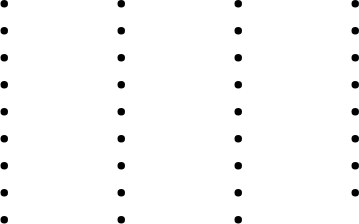<table>
<tr>
<td valign=top><br><ul><li></li><li></li><li></li><li></li><li></li><li></li><li></li><li></li><li></li></ul></td>
<td width=30></td>
<td valign=top><br><ul><li></li><li></li><li></li><li></li><li></li><li></li><li></li><li></li><li></li></ul></td>
<td width=30></td>
<td valign=top><br><ul><li></li><li></li><li></li><li></li><li></li><li></li><li></li><li></li><li></li></ul></td>
<td width=30></td>
<td valign=top><br><ul><li></li><li></li><li></li><li></li><li></li><li></li><li></li><li></li></ul></td>
</tr>
</table>
